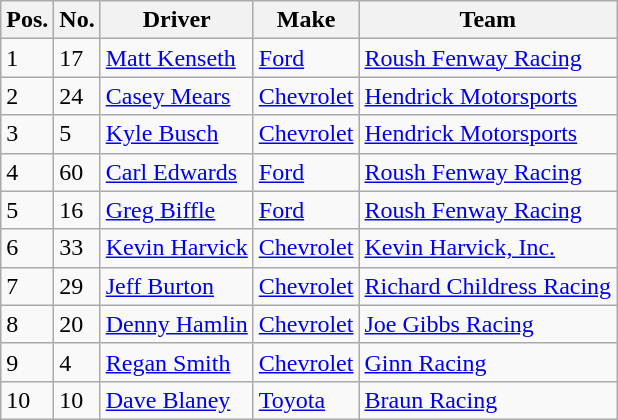<table class="wikitable">
<tr>
<th>Pos.</th>
<th>No.</th>
<th>Driver</th>
<th>Make</th>
<th>Team</th>
</tr>
<tr>
<td>1</td>
<td>17</td>
<td><a href='#'>Matt Kenseth</a></td>
<td><a href='#'>Ford</a></td>
<td><a href='#'>Roush Fenway Racing</a></td>
</tr>
<tr>
<td>2</td>
<td>24</td>
<td><a href='#'>Casey Mears</a></td>
<td><a href='#'>Chevrolet</a></td>
<td><a href='#'>Hendrick Motorsports</a></td>
</tr>
<tr>
<td>3</td>
<td>5</td>
<td><a href='#'>Kyle Busch</a></td>
<td><a href='#'>Chevrolet</a></td>
<td><a href='#'>Hendrick Motorsports</a></td>
</tr>
<tr>
<td>4</td>
<td>60</td>
<td><a href='#'>Carl Edwards</a></td>
<td><a href='#'>Ford</a></td>
<td><a href='#'>Roush Fenway Racing</a></td>
</tr>
<tr>
<td>5</td>
<td>16</td>
<td><a href='#'>Greg Biffle</a></td>
<td><a href='#'>Ford</a></td>
<td><a href='#'>Roush Fenway Racing</a></td>
</tr>
<tr>
<td>6</td>
<td>33</td>
<td><a href='#'>Kevin Harvick</a></td>
<td><a href='#'>Chevrolet</a></td>
<td><a href='#'>Kevin Harvick, Inc.</a></td>
</tr>
<tr>
<td>7</td>
<td>29</td>
<td><a href='#'>Jeff Burton</a></td>
<td><a href='#'>Chevrolet</a></td>
<td><a href='#'>Richard Childress Racing</a></td>
</tr>
<tr>
<td>8</td>
<td>20</td>
<td><a href='#'>Denny Hamlin</a></td>
<td><a href='#'>Chevrolet</a></td>
<td><a href='#'>Joe Gibbs Racing</a></td>
</tr>
<tr>
<td>9</td>
<td>4</td>
<td><a href='#'>Regan Smith</a></td>
<td><a href='#'>Chevrolet</a></td>
<td><a href='#'>Ginn Racing</a></td>
</tr>
<tr>
<td>10</td>
<td>10</td>
<td><a href='#'>Dave Blaney</a></td>
<td><a href='#'>Toyota</a></td>
<td><a href='#'>Braun Racing</a></td>
</tr>
</table>
